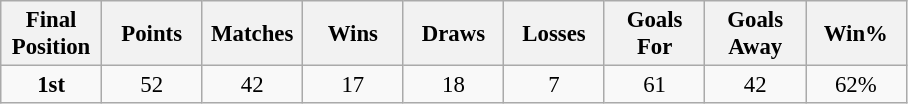<table class="wikitable" style="font-size: 95%; text-align: center;">
<tr>
<th width=60>Final Position</th>
<th width=60>Points</th>
<th width=60>Matches</th>
<th width=60>Wins</th>
<th width=60>Draws</th>
<th width=60>Losses</th>
<th width=60>Goals For</th>
<th width=60>Goals Away</th>
<th width=60>Win%</th>
</tr>
<tr>
<td><strong>1st</strong></td>
<td>52</td>
<td>42</td>
<td>17</td>
<td>18</td>
<td>7</td>
<td>61</td>
<td>42</td>
<td>62%</td>
</tr>
</table>
